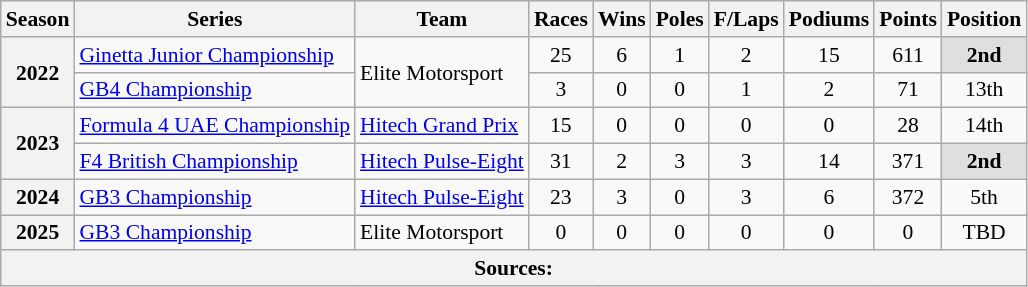<table class="wikitable" style="font-size: 90%; text-align:center">
<tr>
<th>Season</th>
<th>Series</th>
<th>Team</th>
<th>Races</th>
<th>Wins</th>
<th>Poles</th>
<th>F/Laps</th>
<th>Podiums</th>
<th>Points</th>
<th>Position</th>
</tr>
<tr>
<th rowspan="2">2022</th>
<td align=left><a href='#'>Ginetta Junior Championship</a></td>
<td rowspan="2" align=left>Elite Motorsport</td>
<td>25</td>
<td>6</td>
<td>1</td>
<td>2</td>
<td>15</td>
<td>611</td>
<td style="background:#DFDFDF;"><strong>2nd</strong></td>
</tr>
<tr>
<td align=left><a href='#'>GB4 Championship</a></td>
<td>3</td>
<td>0</td>
<td>0</td>
<td>1</td>
<td>2</td>
<td>71</td>
<td>13th</td>
</tr>
<tr>
<th rowspan="2">2023</th>
<td align=left><a href='#'>Formula 4 UAE Championship</a></td>
<td align="left"><a href='#'>Hitech Grand Prix</a></td>
<td>15</td>
<td>0</td>
<td>0</td>
<td>0</td>
<td>0</td>
<td>28</td>
<td>14th</td>
</tr>
<tr>
<td align=left><a href='#'>F4 British Championship</a></td>
<td align=left><a href='#'>Hitech Pulse-Eight</a></td>
<td>31</td>
<td>2</td>
<td>3</td>
<td>3</td>
<td>14</td>
<td>371</td>
<td style="background:#DFDFDF;"><strong>2nd</strong></td>
</tr>
<tr>
<th>2024</th>
<td align=left><a href='#'>GB3 Championship</a></td>
<td align=left><a href='#'>Hitech Pulse-Eight</a></td>
<td>23</td>
<td>3</td>
<td>0</td>
<td>3</td>
<td>6</td>
<td>372</td>
<td>5th</td>
</tr>
<tr>
<th>2025</th>
<td align=left><a href='#'>GB3 Championship</a></td>
<td align=left>Elite Motorsport</td>
<td>0</td>
<td>0</td>
<td>0</td>
<td>0</td>
<td>0</td>
<td>0</td>
<td>TBD</td>
</tr>
<tr>
<th colspan="10">Sources:</th>
</tr>
</table>
